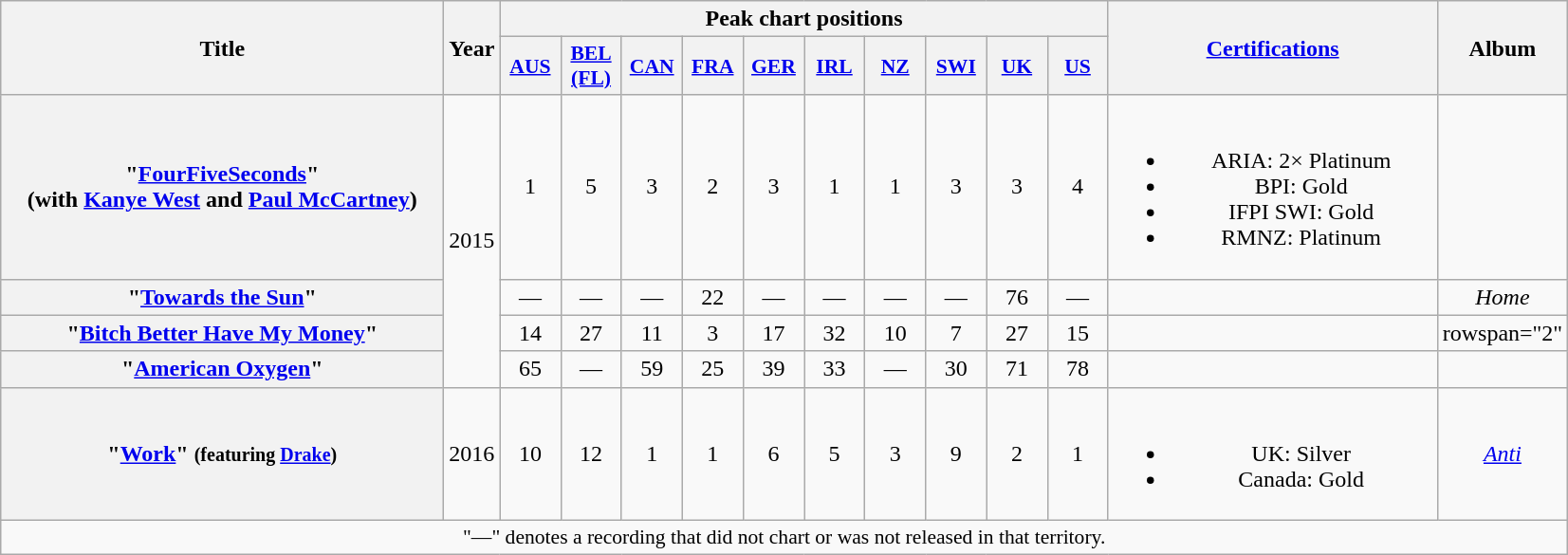<table class="wikitable plainrowheaders" style="text-align:center;">
<tr>
<th scope="col" rowspan="2" style="width:19em;">Title</th>
<th scope="col" rowspan="2">Year</th>
<th scope="col" colspan="10">Peak chart positions</th>
<th scope="col" rowspan="2" style="width:14em;"><a href='#'>Certifications</a></th>
<th scope="col" rowspan="2">Album</th>
</tr>
<tr>
<th scope="col" style="width:2.5em;font-size:90%;"><a href='#'>AUS</a><br></th>
<th scope="col" style="width:2.5em;font-size:90%;"><a href='#'>BEL<br>(FL)</a></th>
<th scope="col" style="width:2.5em;font-size:90%;"><a href='#'>CAN</a><br></th>
<th scope="col" style="width:2.5em;font-size:90%;"><a href='#'>FRA</a><br></th>
<th scope="col" style="width:2.5em;font-size:90%;"><a href='#'>GER</a><br></th>
<th scope="col" style="width:2.5em;font-size:90%;"><a href='#'>IRL</a><br></th>
<th scope="col" style="width:2.5em;font-size:90%;"><a href='#'>NZ</a><br></th>
<th scope="col" style="width:2.5em;font-size:90%;"><a href='#'>SWI</a><br></th>
<th scope="col" style="width:2.5em;font-size:90%;"><a href='#'>UK</a><br></th>
<th scope="col" style="width:2.5em;font-size:90%;"><a href='#'>US</a><br></th>
</tr>
<tr>
<th scope="row">"<a href='#'>FourFiveSeconds</a>"<br><span>(with <a href='#'>Kanye West</a> and <a href='#'>Paul McCartney</a>)</span></th>
<td rowspan="4">2015</td>
<td>1</td>
<td>5</td>
<td>3</td>
<td>2</td>
<td>3</td>
<td>1</td>
<td>1</td>
<td>3</td>
<td>3</td>
<td>4</td>
<td><br><ul><li>ARIA: 2× Platinum</li><li>BPI: Gold</li><li>IFPI SWI: Gold</li><li>RMNZ: Platinum</li></ul></td>
<td></td>
</tr>
<tr>
<th scope="row">"<a href='#'>Towards the Sun</a>"</th>
<td>—</td>
<td>—</td>
<td>—</td>
<td>22</td>
<td>—</td>
<td>—</td>
<td>—</td>
<td>—</td>
<td>76</td>
<td>—</td>
<td></td>
<td><em>Home</em></td>
</tr>
<tr>
<th scope="row">"<a href='#'>Bitch Better Have My Money</a>"</th>
<td>14</td>
<td>27</td>
<td>11</td>
<td>3</td>
<td>17</td>
<td>32</td>
<td>10</td>
<td>7</td>
<td>27</td>
<td>15</td>
<td></td>
<td>rowspan="2" </td>
</tr>
<tr>
<th scope="row">"<a href='#'>American Oxygen</a>"</th>
<td>65</td>
<td>—</td>
<td>59</td>
<td>25</td>
<td>39</td>
<td>33</td>
<td>—</td>
<td>30</td>
<td>71</td>
<td>78</td>
<td></td>
</tr>
<tr>
<th scope="row">"<a href='#'>Work</a>" <small>(featuring <a href='#'>Drake</a>)</small></th>
<td rowspan="1">2016</td>
<td>10</td>
<td>12</td>
<td>1</td>
<td>1</td>
<td>6</td>
<td>5</td>
<td>3</td>
<td>9</td>
<td>2</td>
<td>1</td>
<td><br><ul><li>UK: Silver</li><li>Canada: Gold</li></ul></td>
<td><em><a href='#'>Anti</a></em></td>
</tr>
<tr>
<td colspan="15" style="font-size:90%">"—" denotes a recording that did not chart or was not released in that territory.</td>
</tr>
</table>
